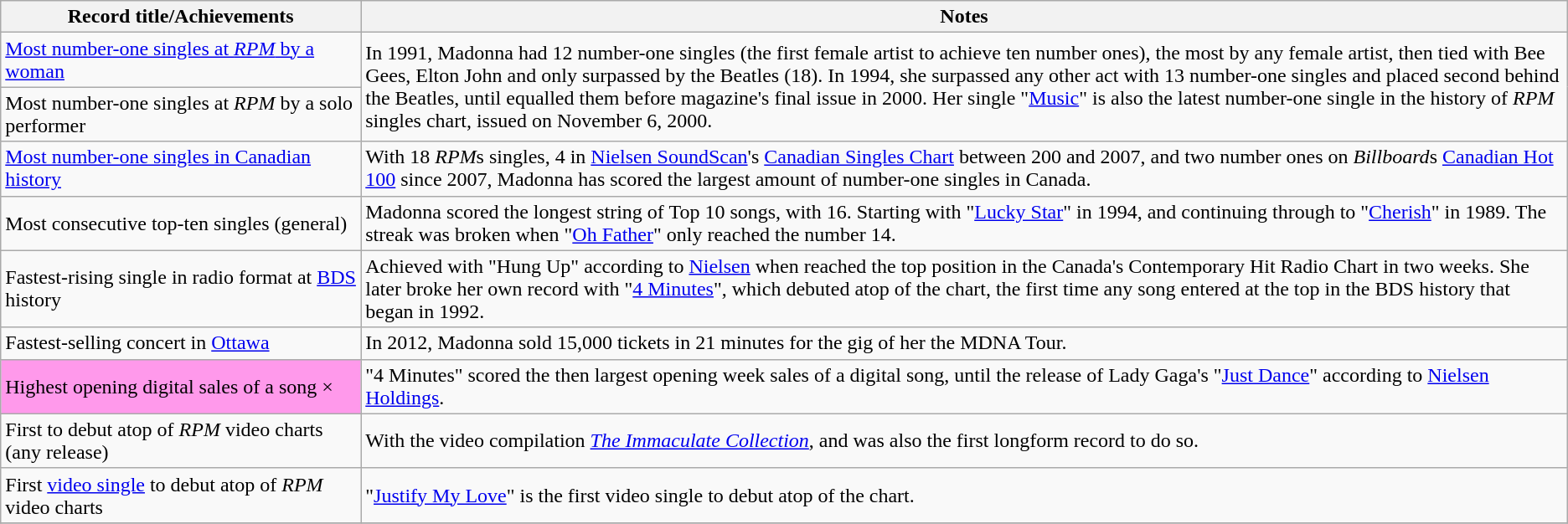<table class="wikitable sortable plainrowheaders">
<tr>
<th scope="col" width=20%>Record title/Achievements</th>
<th scope="col" width=67%>Notes</th>
</tr>
<tr>
<td><a href='#'>Most number-one singles at <em>RPM</em> by a woman</a></td>
<td rowspan="2">In 1991, Madonna had 12 number-one singles (the first female artist to achieve ten number ones), the most by any female artist, then tied with Bee Gees, Elton John and only surpassed by the Beatles (18). In 1994, she surpassed any other act with 13 number-one singles and placed second behind the Beatles, until equalled them before magazine's final issue in 2000. Her single "<a href='#'>Music</a>" is also the latest number-one single in the history of <em>RPM</em> singles chart, issued on November 6, 2000.</td>
</tr>
<tr>
<td>Most number-one singles at <em>RPM</em> by a solo performer</td>
</tr>
<tr>
<td><a href='#'>Most number-one singles in Canadian history</a></td>
<td>With 18 <em>RPM</em>s singles, 4 in <a href='#'>Nielsen SoundScan</a>'s <a href='#'>Canadian Singles Chart</a> between 200 and 2007, and two number ones on <em>Billboard</em>s <a href='#'>Canadian Hot 100</a> since 2007, Madonna has scored the largest amount of number-one singles in Canada.</td>
</tr>
<tr>
<td>Most consecutive top-ten singles (general)</td>
<td>Madonna scored the longest string of Top 10 songs, with 16. Starting with "<a href='#'>Lucky Star</a>" in 1994, and continuing through to "<a href='#'>Cherish</a>" in 1989. The streak was broken when "<a href='#'>Oh Father</a>" only reached the number 14.</td>
</tr>
<tr>
<td>Fastest-rising single in radio format at <a href='#'>BDS</a> history</td>
<td>Achieved with "Hung Up" according to <a href='#'>Nielsen</a> when reached the top position in the Canada's Contemporary Hit Radio Chart in two weeks. She later broke her own record with "<a href='#'>4 Minutes</a>", which debuted atop of the chart, the first time any song entered at the top in the BDS history that began in 1992.</td>
</tr>
<tr>
<td>Fastest-selling concert in <a href='#'>Ottawa</a></td>
<td>In 2012, Madonna sold 15,000 tickets in 21 minutes for the gig of her the MDNA Tour.</td>
</tr>
<tr>
<td style="background-color: #ff99eb;">Highest opening digital sales of a song ×</td>
<td>"4 Minutes" scored the then largest opening week sales of a digital song, until the release of Lady Gaga's "<a href='#'>Just Dance</a>" according to <a href='#'>Nielsen Holdings</a>.</td>
</tr>
<tr>
<td>First to debut atop of <em>RPM</em> video charts (any release)</td>
<td>With the video compilation <em><a href='#'>The Immaculate Collection</a></em>, and was also the first longform record to do so.</td>
</tr>
<tr>
<td>First <a href='#'>video single</a> to debut atop of <em>RPM</em> video charts</td>
<td>"<a href='#'>Justify My Love</a>" is the first video single to debut atop of the chart.</td>
</tr>
<tr>
</tr>
</table>
